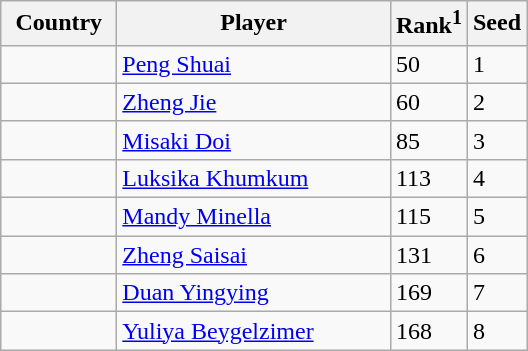<table class="sortable wikitable">
<tr>
<th style="width:70px;">Country</th>
<th style="width:175px;">Player</th>
<th>Rank<sup>1</sup></th>
<th>Seed</th>
</tr>
<tr>
<td></td>
<td><a href='#'>Peng Shuai</a></td>
<td>50</td>
<td>1</td>
</tr>
<tr>
<td></td>
<td><a href='#'>Zheng Jie</a></td>
<td>60</td>
<td>2</td>
</tr>
<tr>
<td></td>
<td><a href='#'>Misaki Doi</a></td>
<td>85</td>
<td>3</td>
</tr>
<tr>
<td></td>
<td><a href='#'>Luksika Khumkum</a></td>
<td>113</td>
<td>4</td>
</tr>
<tr>
<td></td>
<td><a href='#'>Mandy Minella</a></td>
<td>115</td>
<td>5</td>
</tr>
<tr>
<td></td>
<td><a href='#'>Zheng Saisai</a></td>
<td>131</td>
<td>6</td>
</tr>
<tr>
<td></td>
<td><a href='#'>Duan Yingying</a></td>
<td>169</td>
<td>7</td>
</tr>
<tr>
<td></td>
<td><a href='#'>Yuliya Beygelzimer</a></td>
<td>168</td>
<td>8</td>
</tr>
</table>
